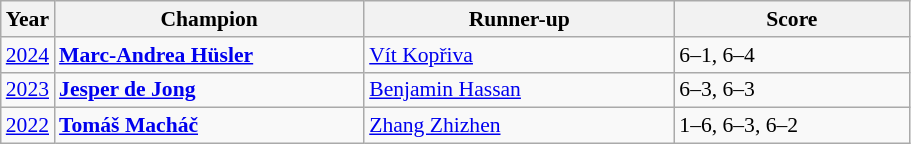<table class="wikitable" style="font-size:90%">
<tr>
<th>Year</th>
<th width="200">Champion</th>
<th width="200">Runner-up</th>
<th width="150">Score</th>
</tr>
<tr>
<td><a href='#'>2024</a></td>
<td> <strong><a href='#'>Marc-Andrea Hüsler</a></strong></td>
<td> <a href='#'>Vít Kopřiva</a></td>
<td>6–1, 6–4</td>
</tr>
<tr>
<td><a href='#'>2023</a></td>
<td> <strong><a href='#'>Jesper de Jong</a></strong></td>
<td> <a href='#'>Benjamin Hassan</a></td>
<td>6–3, 6–3</td>
</tr>
<tr>
<td><a href='#'>2022</a></td>
<td> <strong><a href='#'>Tomáš Macháč</a></strong></td>
<td> <a href='#'>Zhang Zhizhen</a></td>
<td>1–6, 6–3, 6–2</td>
</tr>
</table>
